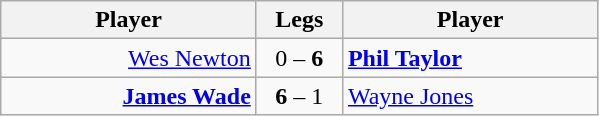<table class=wikitable style="text-align:center">
<tr>
<th width=163>Player</th>
<th width=50>Legs</th>
<th width=163>Player</th>
</tr>
<tr align=left>
<td align=right><a href='#'>Wes Newton</a> </td>
<td align=center>0 – <strong>6</strong></td>
<td> <strong><a href='#'>Phil Taylor</a></strong></td>
</tr>
<tr align=left>
<td align=right><strong><a href='#'>James Wade</a></strong> </td>
<td align=center><strong>6</strong> – 1</td>
<td> <a href='#'>Wayne Jones</a></td>
</tr>
</table>
